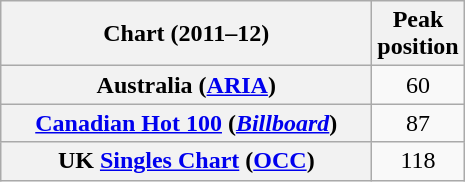<table class="wikitable plainrowheaders" style="text-align:center;">
<tr>
<th scope="col" style="width:15em;">Chart (2011–12)</th>
<th scope="col">Peak<br>position</th>
</tr>
<tr>
<th scope="row">Australia (<a href='#'>ARIA</a>)</th>
<td>60</td>
</tr>
<tr>
<th scope="row"><a href='#'>Canadian Hot 100</a> (<em><a href='#'>Billboard</a></em>)</th>
<td>87</td>
</tr>
<tr>
<th scope="row">UK <a href='#'>Singles Chart</a> (<a href='#'>OCC</a>)</th>
<td>118</td>
</tr>
</table>
